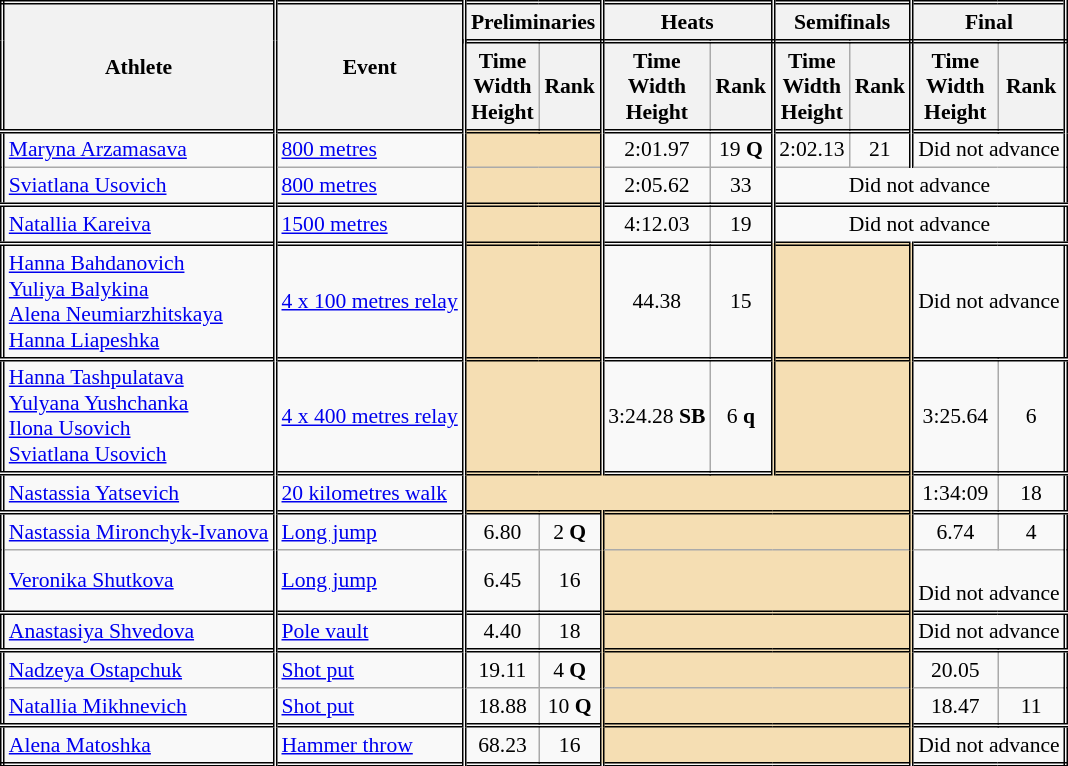<table class=wikitable style="font-size:90%; border: double;">
<tr>
<th rowspan="2" style="border-right:double">Athlete</th>
<th rowspan="2" style="border-right:double">Event</th>
<th colspan="2" style="border-right:double; border-bottom:double;">Preliminaries</th>
<th colspan="2" style="border-right:double; border-bottom:double;">Heats</th>
<th colspan="2" style="border-right:double; border-bottom:double;">Semifinals</th>
<th colspan="2" style="border-right:double; border-bottom:double;">Final</th>
</tr>
<tr>
<th>Time<br>Width<br>Height</th>
<th style="border-right:double">Rank</th>
<th>Time<br>Width<br>Height</th>
<th style="border-right:double">Rank</th>
<th>Time<br>Width<br>Height</th>
<th style="border-right:double">Rank</th>
<th>Time<br>Width<br>Height</th>
<th style="border-right:double">Rank</th>
</tr>
<tr style="border-top: double;">
<td style="border-right:double"><a href='#'>Maryna Arzamasava</a></td>
<td style="border-right:double"><a href='#'>800 metres</a></td>
<td style="border-right:double" colspan= 2 bgcolor="wheat"></td>
<td align=center>2:01.97</td>
<td align=center style="border-right:double">19 <strong>Q</strong></td>
<td align=center>2:02.13</td>
<td align=center style="border-right:double">21</td>
<td colspan="2" align=center>Did not advance</td>
</tr>
<tr>
<td style="border-right:double"><a href='#'>Sviatlana Usovich</a></td>
<td style="border-right:double"><a href='#'>800 metres</a></td>
<td style="border-right:double" colspan= 2 bgcolor="wheat"></td>
<td align=center>2:05.62</td>
<td align=center style="border-right:double">33</td>
<td colspan="4" align=center>Did not advance</td>
</tr>
<tr style="border-top: double;">
<td style="border-right:double"><a href='#'>Natallia Kareiva</a></td>
<td style="border-right:double"><a href='#'>1500 metres</a></td>
<td style="border-right:double" colspan= 2 bgcolor="wheat"></td>
<td align=center>4:12.03</td>
<td align=center style="border-right:double">19</td>
<td colspan="4" align=center>Did not advance</td>
</tr>
<tr style="border-top: double;">
<td style="border-right:double"><a href='#'>Hanna Bahdanovich</a><br><a href='#'>Yuliya Balykina</a><br><a href='#'>Alena Neumiarzhitskaya</a><br><a href='#'>Hanna Liapeshka</a><br></td>
<td style="border-right:double"><a href='#'>4 x 100 metres relay</a></td>
<td style="border-right:double" colspan= 2 bgcolor="wheat"></td>
<td align=center>44.38</td>
<td align=center style="border-right:double">15</td>
<td style="border-right:double" colspan= 2 bgcolor="wheat"></td>
<td colspan="2" align=center>Did not advance</td>
</tr>
<tr style="border-top: double;">
<td style="border-right:double"><a href='#'>Hanna Tashpulatava</a><br><a href='#'>Yulyana Yushchanka</a><br><a href='#'>Ilona Usovich</a><br><a href='#'>Sviatlana Usovich</a><br></td>
<td style="border-right:double"><a href='#'>4 x 400 metres relay</a></td>
<td style="border-right:double" colspan= 2 bgcolor="wheat"></td>
<td align=center>3:24.28 <strong>SB</strong></td>
<td align=center style="border-right:double">6 <strong>q</strong></td>
<td style="border-right:double" colspan= 2 bgcolor="wheat"></td>
<td align=center>3:25.64</td>
<td align=center>6</td>
</tr>
<tr style="border-top: double;">
<td style="border-right:double"><a href='#'>Nastassia Yatsevich</a></td>
<td style="border-right:double"><a href='#'>20 kilometres walk</a></td>
<td style="border-right:double" colspan= 6 bgcolor="wheat"></td>
<td align=center>1:34:09</td>
<td align=center>18</td>
</tr>
<tr style="border-top: double;">
<td style="border-right:double"><a href='#'>Nastassia Mironchyk-Ivanova</a></td>
<td style="border-right:double"><a href='#'>Long jump</a></td>
<td align=center>6.80</td>
<td align=center style="border-right:double">2 <strong>Q</strong></td>
<td style="border-right:double" colspan= 4 bgcolor="wheat"></td>
<td align=center>6.74</td>
<td align=center>4</td>
</tr>
<tr>
<td style="border-right:double"><a href='#'>Veronika Shutkova</a></td>
<td style="border-right:double"><a href='#'>Long jump</a></td>
<td align=center>6.45</td>
<td align=center style="border-right:double">16</td>
<td style="border-right:double" colspan= 4 bgcolor="wheat"></td>
<td align=center colspan= 2><br>Did not advance</td>
</tr>
<tr style="border-top: double;">
<td style="border-right:double"><a href='#'>Anastasiya Shvedova</a></td>
<td style="border-right:double"><a href='#'>Pole vault</a></td>
<td align=center>4.40</td>
<td align=center style="border-right:double">18</td>
<td style="border-right:double" colspan= 4 bgcolor="wheat"></td>
<td colspan="2" align=center>Did not advance</td>
</tr>
<tr style="border-top: double;">
<td style="border-right:double"><a href='#'>Nadzeya Ostapchuk</a></td>
<td style="border-right:double"><a href='#'>Shot put</a></td>
<td align=center>19.11</td>
<td align=center style="border-right:double">4 <strong>Q</strong></td>
<td style="border-right:double" colspan= 4 bgcolor="wheat"></td>
<td align=center>20.05</td>
<td align=center></td>
</tr>
<tr>
<td style="border-right:double"><a href='#'>Natallia Mikhnevich</a></td>
<td style="border-right:double"><a href='#'>Shot put</a></td>
<td align=center>18.88</td>
<td align=center style="border-right:double">10 <strong>Q</strong></td>
<td style="border-right:double" colspan= 4 bgcolor="wheat"></td>
<td align=center>18.47</td>
<td align=center>11</td>
</tr>
<tr style="border-top: double;">
<td style="border-right:double"><a href='#'>Alena Matoshka</a></td>
<td style="border-right:double"><a href='#'>Hammer throw</a></td>
<td align=center>68.23</td>
<td align=center style="border-right:double">16</td>
<td style="border-right:double" colspan= 4 bgcolor="wheat"></td>
<td colspan="2" align=center>Did not advance</td>
</tr>
</table>
